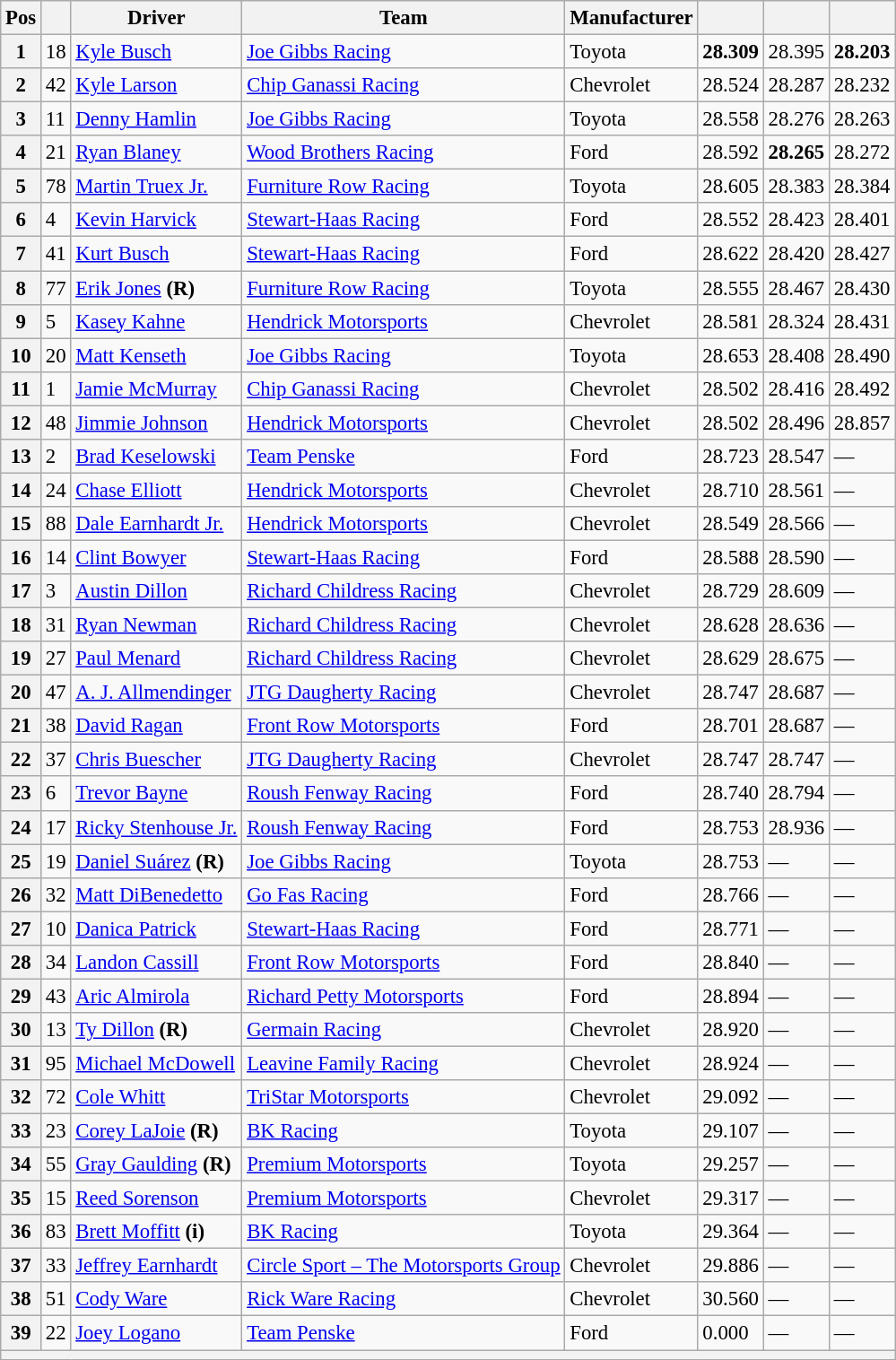<table class="wikitable" style="font-size:95%">
<tr>
<th>Pos</th>
<th></th>
<th>Driver</th>
<th>Team</th>
<th>Manufacturer</th>
<th></th>
<th></th>
<th></th>
</tr>
<tr>
<th>1</th>
<td>18</td>
<td><a href='#'>Kyle Busch</a></td>
<td><a href='#'>Joe Gibbs Racing</a></td>
<td>Toyota</td>
<td><strong>28.309</strong></td>
<td>28.395</td>
<td><strong>28.203</strong></td>
</tr>
<tr>
<th>2</th>
<td>42</td>
<td><a href='#'>Kyle Larson</a></td>
<td><a href='#'>Chip Ganassi Racing</a></td>
<td>Chevrolet</td>
<td>28.524</td>
<td>28.287</td>
<td>28.232</td>
</tr>
<tr>
<th>3</th>
<td>11</td>
<td><a href='#'>Denny Hamlin</a></td>
<td><a href='#'>Joe Gibbs Racing</a></td>
<td>Toyota</td>
<td>28.558</td>
<td>28.276</td>
<td>28.263</td>
</tr>
<tr>
<th>4</th>
<td>21</td>
<td><a href='#'>Ryan Blaney</a></td>
<td><a href='#'>Wood Brothers Racing</a></td>
<td>Ford</td>
<td>28.592</td>
<td><strong>28.265</strong></td>
<td>28.272</td>
</tr>
<tr>
<th>5</th>
<td>78</td>
<td><a href='#'>Martin Truex Jr.</a></td>
<td><a href='#'>Furniture Row Racing</a></td>
<td>Toyota</td>
<td>28.605</td>
<td>28.383</td>
<td>28.384</td>
</tr>
<tr>
<th>6</th>
<td>4</td>
<td><a href='#'>Kevin Harvick</a></td>
<td><a href='#'>Stewart-Haas Racing</a></td>
<td>Ford</td>
<td>28.552</td>
<td>28.423</td>
<td>28.401</td>
</tr>
<tr>
<th>7</th>
<td>41</td>
<td><a href='#'>Kurt Busch</a></td>
<td><a href='#'>Stewart-Haas Racing</a></td>
<td>Ford</td>
<td>28.622</td>
<td>28.420</td>
<td>28.427</td>
</tr>
<tr>
<th>8</th>
<td>77</td>
<td><a href='#'>Erik Jones</a> <strong>(R)</strong></td>
<td><a href='#'>Furniture Row Racing</a></td>
<td>Toyota</td>
<td>28.555</td>
<td>28.467</td>
<td>28.430</td>
</tr>
<tr>
<th>9</th>
<td>5</td>
<td><a href='#'>Kasey Kahne</a></td>
<td><a href='#'>Hendrick Motorsports</a></td>
<td>Chevrolet</td>
<td>28.581</td>
<td>28.324</td>
<td>28.431</td>
</tr>
<tr>
<th>10</th>
<td>20</td>
<td><a href='#'>Matt Kenseth</a></td>
<td><a href='#'>Joe Gibbs Racing</a></td>
<td>Toyota</td>
<td>28.653</td>
<td>28.408</td>
<td>28.490</td>
</tr>
<tr>
<th>11</th>
<td>1</td>
<td><a href='#'>Jamie McMurray</a></td>
<td><a href='#'>Chip Ganassi Racing</a></td>
<td>Chevrolet</td>
<td>28.502</td>
<td>28.416</td>
<td>28.492</td>
</tr>
<tr>
<th>12</th>
<td>48</td>
<td><a href='#'>Jimmie Johnson</a></td>
<td><a href='#'>Hendrick Motorsports</a></td>
<td>Chevrolet</td>
<td>28.502</td>
<td>28.496</td>
<td>28.857</td>
</tr>
<tr>
<th>13</th>
<td>2</td>
<td><a href='#'>Brad Keselowski</a></td>
<td><a href='#'>Team Penske</a></td>
<td>Ford</td>
<td>28.723</td>
<td>28.547</td>
<td>—</td>
</tr>
<tr>
<th>14</th>
<td>24</td>
<td><a href='#'>Chase Elliott</a></td>
<td><a href='#'>Hendrick Motorsports</a></td>
<td>Chevrolet</td>
<td>28.710</td>
<td>28.561</td>
<td>—</td>
</tr>
<tr>
<th>15</th>
<td>88</td>
<td><a href='#'>Dale Earnhardt Jr.</a></td>
<td><a href='#'>Hendrick Motorsports</a></td>
<td>Chevrolet</td>
<td>28.549</td>
<td>28.566</td>
<td>—</td>
</tr>
<tr>
<th>16</th>
<td>14</td>
<td><a href='#'>Clint Bowyer</a></td>
<td><a href='#'>Stewart-Haas Racing</a></td>
<td>Ford</td>
<td>28.588</td>
<td>28.590</td>
<td>—</td>
</tr>
<tr>
<th>17</th>
<td>3</td>
<td><a href='#'>Austin Dillon</a></td>
<td><a href='#'>Richard Childress Racing</a></td>
<td>Chevrolet</td>
<td>28.729</td>
<td>28.609</td>
<td>—</td>
</tr>
<tr>
<th>18</th>
<td>31</td>
<td><a href='#'>Ryan Newman</a></td>
<td><a href='#'>Richard Childress Racing</a></td>
<td>Chevrolet</td>
<td>28.628</td>
<td>28.636</td>
<td>—</td>
</tr>
<tr>
<th>19</th>
<td>27</td>
<td><a href='#'>Paul Menard</a></td>
<td><a href='#'>Richard Childress Racing</a></td>
<td>Chevrolet</td>
<td>28.629</td>
<td>28.675</td>
<td>—</td>
</tr>
<tr>
<th>20</th>
<td>47</td>
<td><a href='#'>A. J. Allmendinger</a></td>
<td><a href='#'>JTG Daugherty Racing</a></td>
<td>Chevrolet</td>
<td>28.747</td>
<td>28.687</td>
<td>—</td>
</tr>
<tr>
<th>21</th>
<td>38</td>
<td><a href='#'>David Ragan</a></td>
<td><a href='#'>Front Row Motorsports</a></td>
<td>Ford</td>
<td>28.701</td>
<td>28.687</td>
<td>—</td>
</tr>
<tr>
<th>22</th>
<td>37</td>
<td><a href='#'>Chris Buescher</a></td>
<td><a href='#'>JTG Daugherty Racing</a></td>
<td>Chevrolet</td>
<td>28.747</td>
<td>28.747</td>
<td>—</td>
</tr>
<tr>
<th>23</th>
<td>6</td>
<td><a href='#'>Trevor Bayne</a></td>
<td><a href='#'>Roush Fenway Racing</a></td>
<td>Ford</td>
<td>28.740</td>
<td>28.794</td>
<td>—</td>
</tr>
<tr>
<th>24</th>
<td>17</td>
<td><a href='#'>Ricky Stenhouse Jr.</a></td>
<td><a href='#'>Roush Fenway Racing</a></td>
<td>Ford</td>
<td>28.753</td>
<td>28.936</td>
<td>—</td>
</tr>
<tr>
<th>25</th>
<td>19</td>
<td><a href='#'>Daniel Suárez</a> <strong>(R)</strong></td>
<td><a href='#'>Joe Gibbs Racing</a></td>
<td>Toyota</td>
<td>28.753</td>
<td>—</td>
<td>—</td>
</tr>
<tr>
<th>26</th>
<td>32</td>
<td><a href='#'>Matt DiBenedetto</a></td>
<td><a href='#'>Go Fas Racing</a></td>
<td>Ford</td>
<td>28.766</td>
<td>—</td>
<td>—</td>
</tr>
<tr>
<th>27</th>
<td>10</td>
<td><a href='#'>Danica Patrick</a></td>
<td><a href='#'>Stewart-Haas Racing</a></td>
<td>Ford</td>
<td>28.771</td>
<td>—</td>
<td>—</td>
</tr>
<tr>
<th>28</th>
<td>34</td>
<td><a href='#'>Landon Cassill</a></td>
<td><a href='#'>Front Row Motorsports</a></td>
<td>Ford</td>
<td>28.840</td>
<td>—</td>
<td>—</td>
</tr>
<tr>
<th>29</th>
<td>43</td>
<td><a href='#'>Aric Almirola</a></td>
<td><a href='#'>Richard Petty Motorsports</a></td>
<td>Ford</td>
<td>28.894</td>
<td>—</td>
<td>—</td>
</tr>
<tr>
<th>30</th>
<td>13</td>
<td><a href='#'>Ty Dillon</a> <strong>(R)</strong></td>
<td><a href='#'>Germain Racing</a></td>
<td>Chevrolet</td>
<td>28.920</td>
<td>—</td>
<td>—</td>
</tr>
<tr>
<th>31</th>
<td>95</td>
<td><a href='#'>Michael McDowell</a></td>
<td><a href='#'>Leavine Family Racing</a></td>
<td>Chevrolet</td>
<td>28.924</td>
<td>—</td>
<td>—</td>
</tr>
<tr>
<th>32</th>
<td>72</td>
<td><a href='#'>Cole Whitt</a></td>
<td><a href='#'>TriStar Motorsports</a></td>
<td>Chevrolet</td>
<td>29.092</td>
<td>—</td>
<td>—</td>
</tr>
<tr>
<th>33</th>
<td>23</td>
<td><a href='#'>Corey LaJoie</a> <strong>(R)</strong></td>
<td><a href='#'>BK Racing</a></td>
<td>Toyota</td>
<td>29.107</td>
<td>—</td>
<td>—</td>
</tr>
<tr>
<th>34</th>
<td>55</td>
<td><a href='#'>Gray Gaulding</a> <strong>(R)</strong></td>
<td><a href='#'>Premium Motorsports</a></td>
<td>Toyota</td>
<td>29.257</td>
<td>—</td>
<td>—</td>
</tr>
<tr>
<th>35</th>
<td>15</td>
<td><a href='#'>Reed Sorenson</a></td>
<td><a href='#'>Premium Motorsports</a></td>
<td>Chevrolet</td>
<td>29.317</td>
<td>—</td>
<td>—</td>
</tr>
<tr>
<th>36</th>
<td>83</td>
<td><a href='#'>Brett Moffitt</a> <strong>(i)</strong></td>
<td><a href='#'>BK Racing</a></td>
<td>Toyota</td>
<td>29.364</td>
<td>—</td>
<td>—</td>
</tr>
<tr>
<th>37</th>
<td>33</td>
<td><a href='#'>Jeffrey Earnhardt</a></td>
<td><a href='#'>Circle Sport – The Motorsports Group</a></td>
<td>Chevrolet</td>
<td>29.886</td>
<td>—</td>
<td>—</td>
</tr>
<tr>
<th>38</th>
<td>51</td>
<td><a href='#'>Cody Ware</a></td>
<td><a href='#'>Rick Ware Racing</a></td>
<td>Chevrolet</td>
<td>30.560</td>
<td>—</td>
<td>—</td>
</tr>
<tr>
<th>39</th>
<td>22</td>
<td><a href='#'>Joey Logano</a></td>
<td><a href='#'>Team Penske</a></td>
<td>Ford</td>
<td>0.000</td>
<td>—</td>
<td>—</td>
</tr>
<tr>
<th colspan="8"></th>
</tr>
</table>
